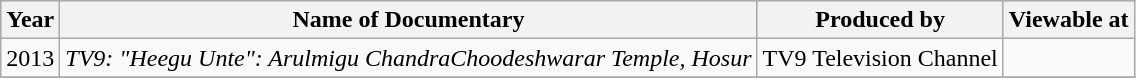<table class="wikitable">
<tr style="background:#ccc; text-align:center;">
<th>Year</th>
<th>Name of Documentary</th>
<th>Produced by</th>
<th>Viewable at</th>
</tr>
<tr>
<td>2013</td>
<td><em>TV9: "Heegu Unte": Arulmigu ChandraChoodeshwarar Temple, Hosur</em></td>
<td>TV9 Television Channel</td>
<td></td>
</tr>
<tr>
</tr>
</table>
